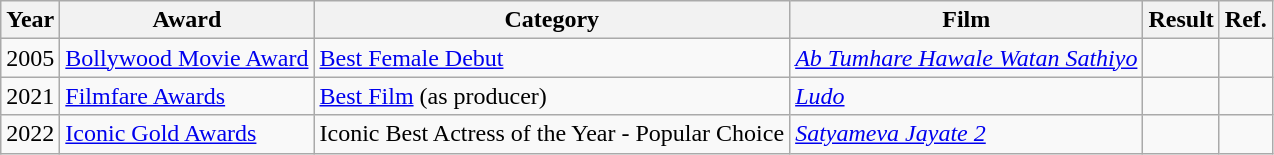<table class="wikitable">
<tr>
<th>Year</th>
<th>Award</th>
<th>Category</th>
<th>Film</th>
<th>Result</th>
<th>Ref.</th>
</tr>
<tr>
<td>2005</td>
<td><a href='#'>Bollywood Movie Award</a></td>
<td><a href='#'>Best Female Debut</a></td>
<td><em><a href='#'>Ab Tumhare Hawale Watan Sathiyo</a></em></td>
<td></td>
<td></td>
</tr>
<tr>
<td>2021</td>
<td><a href='#'>Filmfare Awards</a></td>
<td><a href='#'>Best Film</a> (as producer)</td>
<td><em><a href='#'>Ludo</a></em></td>
<td></td>
<td></td>
</tr>
<tr>
<td>2022</td>
<td><a href='#'>Iconic Gold Awards</a></td>
<td>Iconic Best Actress of the Year - Popular Choice</td>
<td><em><a href='#'>Satyameva Jayate 2</a></em></td>
<td></td>
<td></td>
</tr>
</table>
